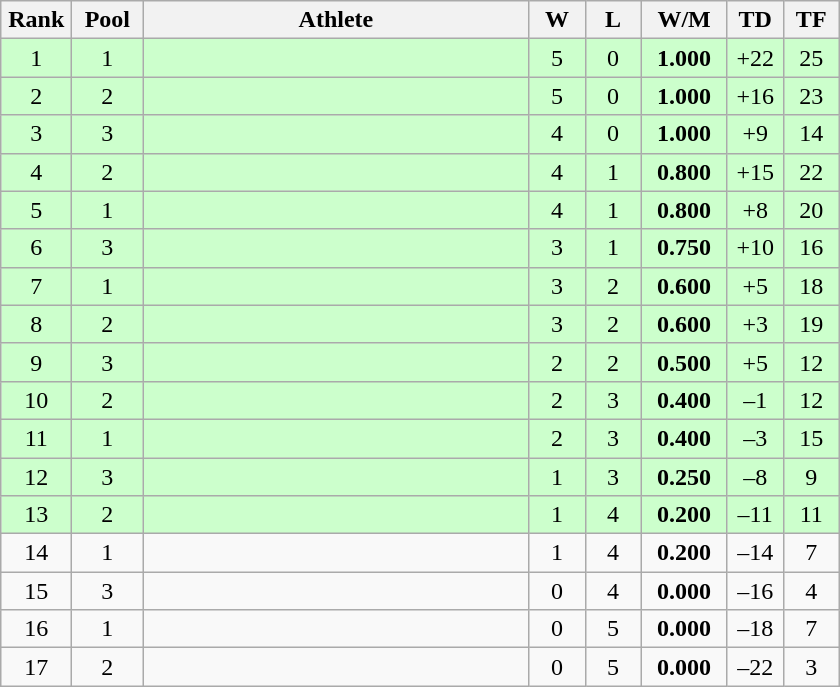<table class=wikitable style="text-align:center">
<tr>
<th width=40>Rank</th>
<th width=40>Pool</th>
<th width=250>Athlete</th>
<th width=30>W</th>
<th width=30>L</th>
<th width=50>W/M</th>
<th width=30>TD</th>
<th width=30>TF</th>
</tr>
<tr bgcolor="ccffcc">
<td>1</td>
<td>1</td>
<td align=left></td>
<td>5</td>
<td>0</td>
<td><strong>1.000</strong></td>
<td>+22</td>
<td>25</td>
</tr>
<tr bgcolor="ccffcc">
<td>2</td>
<td>2</td>
<td align=left></td>
<td>5</td>
<td>0</td>
<td><strong>1.000</strong></td>
<td>+16</td>
<td>23</td>
</tr>
<tr bgcolor="ccffcc">
<td>3</td>
<td>3</td>
<td align=left></td>
<td>4</td>
<td>0</td>
<td><strong>1.000</strong></td>
<td>+9</td>
<td>14</td>
</tr>
<tr bgcolor="ccffcc">
<td>4</td>
<td>2</td>
<td align=left></td>
<td>4</td>
<td>1</td>
<td><strong>0.800</strong></td>
<td>+15</td>
<td>22</td>
</tr>
<tr bgcolor="ccffcc">
<td>5</td>
<td>1</td>
<td align=left></td>
<td>4</td>
<td>1</td>
<td><strong>0.800</strong></td>
<td>+8</td>
<td>20</td>
</tr>
<tr bgcolor="ccffcc">
<td>6</td>
<td>3</td>
<td align=left></td>
<td>3</td>
<td>1</td>
<td><strong>0.750</strong></td>
<td>+10</td>
<td>16</td>
</tr>
<tr bgcolor="ccffcc">
<td>7</td>
<td>1</td>
<td align=left></td>
<td>3</td>
<td>2</td>
<td><strong>0.600</strong></td>
<td>+5</td>
<td>18</td>
</tr>
<tr bgcolor="ccffcc">
<td>8</td>
<td>2</td>
<td align=left></td>
<td>3</td>
<td>2</td>
<td><strong>0.600</strong></td>
<td>+3</td>
<td>19</td>
</tr>
<tr bgcolor="ccffcc">
<td>9</td>
<td>3</td>
<td align=left></td>
<td>2</td>
<td>2</td>
<td><strong>0.500</strong></td>
<td>+5</td>
<td>12</td>
</tr>
<tr bgcolor="ccffcc">
<td>10</td>
<td>2</td>
<td align=left></td>
<td>2</td>
<td>3</td>
<td><strong>0.400</strong></td>
<td>–1</td>
<td>12</td>
</tr>
<tr bgcolor="ccffcc">
<td>11</td>
<td>1</td>
<td align=left></td>
<td>2</td>
<td>3</td>
<td><strong>0.400</strong></td>
<td>–3</td>
<td>15</td>
</tr>
<tr bgcolor="ccffcc">
<td>12</td>
<td>3</td>
<td align=left></td>
<td>1</td>
<td>3</td>
<td><strong>0.250</strong></td>
<td>–8</td>
<td>9</td>
</tr>
<tr bgcolor="ccffcc">
<td>13</td>
<td>2</td>
<td align=left></td>
<td>1</td>
<td>4</td>
<td><strong>0.200</strong></td>
<td>–11</td>
<td>11</td>
</tr>
<tr>
<td>14</td>
<td>1</td>
<td align=left></td>
<td>1</td>
<td>4</td>
<td><strong>0.200</strong></td>
<td>–14</td>
<td>7</td>
</tr>
<tr>
<td>15</td>
<td>3</td>
<td align=left></td>
<td>0</td>
<td>4</td>
<td><strong>0.000</strong></td>
<td>–16</td>
<td>4</td>
</tr>
<tr>
<td>16</td>
<td>1</td>
<td align=left></td>
<td>0</td>
<td>5</td>
<td><strong>0.000</strong></td>
<td>–18</td>
<td>7</td>
</tr>
<tr>
<td>17</td>
<td>2</td>
<td align=left></td>
<td>0</td>
<td>5</td>
<td><strong>0.000</strong></td>
<td>–22</td>
<td>3</td>
</tr>
</table>
